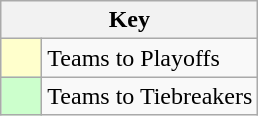<table class="wikitable" style="text-align: center;">
<tr>
<th colspan=2>Key</th>
</tr>
<tr>
<td style="background:#ffc; width:20px;"></td>
<td align=left>Teams to Playoffs</td>
</tr>
<tr>
<td style="background:#ccffcc; width:20px;"></td>
<td align=left>Teams to Tiebreakers</td>
</tr>
</table>
